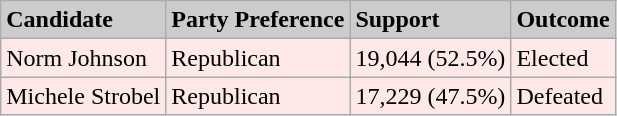<table class="wikitable">
<tr>
<td bgcolor="#cccccc"><strong>Candidate</strong></td>
<td bgcolor="#cccccc"><strong>Party Preference</strong></td>
<td bgcolor="#cccccc"><strong>Support</strong></td>
<td bgcolor="#cccccc"><strong>Outcome</strong></td>
</tr>
<tr>
<td bgcolor="#FFE8E8">Norm Johnson</td>
<td bgcolor="#FFE8E8">Republican</td>
<td bgcolor="#FFE8E8">19,044 (52.5%)</td>
<td bgcolor="#FFE8E8">Elected</td>
</tr>
<tr>
<td bgcolor="#FFE8E8">Michele Strobel</td>
<td bgcolor="#FFE8E8">Republican</td>
<td bgcolor="#FFE8E8">17,229 (47.5%)</td>
<td bgcolor="#FFE8E8">Defeated</td>
</tr>
</table>
